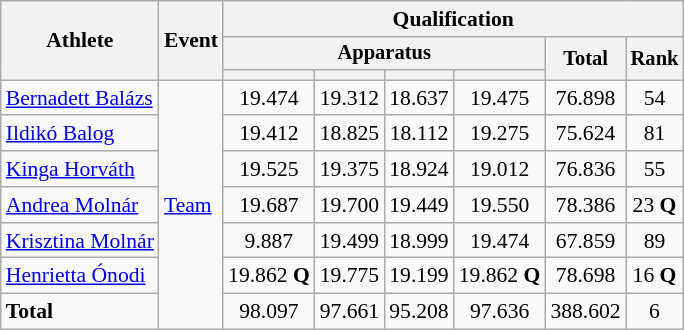<table class="wikitable" style="font-size:90%">
<tr>
<th rowspan=3>Athlete</th>
<th rowspan=3>Event</th>
<th colspan=6>Qualification</th>
</tr>
<tr style="font-size:95%">
<th colspan=4>Apparatus</th>
<th rowspan=2>Total</th>
<th rowspan=2>Rank</th>
</tr>
<tr style="font-size:95%">
<th></th>
<th></th>
<th></th>
<th></th>
</tr>
<tr align=center>
<td align=left><a href='#'>Bernadett Balázs</a></td>
<td align=left rowspan=7><a href='#'>Team</a></td>
<td>19.474</td>
<td>19.312</td>
<td>18.637</td>
<td>19.475</td>
<td>76.898</td>
<td>54</td>
</tr>
<tr align=center>
<td align=left><a href='#'>Ildikó Balog</a></td>
<td>19.412</td>
<td>18.825</td>
<td>18.112</td>
<td>19.275</td>
<td>75.624</td>
<td>81</td>
</tr>
<tr align=center>
<td align=left><a href='#'>Kinga Horváth</a></td>
<td>19.525</td>
<td>19.375</td>
<td>18.924</td>
<td>19.012</td>
<td>76.836</td>
<td>55</td>
</tr>
<tr align=center>
<td align=left><a href='#'>Andrea Molnár</a></td>
<td>19.687</td>
<td>19.700</td>
<td>19.449</td>
<td>19.550</td>
<td>78.386</td>
<td>23 <strong>Q</strong></td>
</tr>
<tr align=center>
<td align=left><a href='#'>Krisztina Molnár</a></td>
<td>9.887</td>
<td>19.499</td>
<td>18.999</td>
<td>19.474</td>
<td>67.859</td>
<td>89</td>
</tr>
<tr align=center>
<td align=left><a href='#'>Henrietta Ónodi</a></td>
<td>19.862 <strong>Q</strong></td>
<td>19.775</td>
<td>19.199</td>
<td>19.862 <strong>Q</strong></td>
<td>78.698</td>
<td>16 <strong>Q</strong></td>
</tr>
<tr align=center>
<td align=left><strong>Total</strong></td>
<td>98.097</td>
<td>97.661</td>
<td>95.208</td>
<td>97.636</td>
<td>388.602</td>
<td>6</td>
</tr>
</table>
